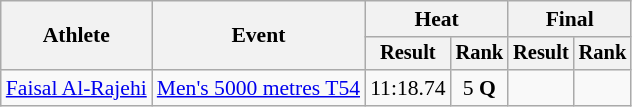<table class="wikitable" style="font-size:90%">
<tr>
<th rowspan="2">Athlete</th>
<th rowspan="2">Event</th>
<th colspan="2">Heat</th>
<th colspan="2">Final</th>
</tr>
<tr style="font-size:95%">
<th>Result</th>
<th>Rank</th>
<th>Result</th>
<th>Rank</th>
</tr>
<tr align=center>
<td align=left><a href='#'>Faisal Al-Rajehi</a></td>
<td align=left><a href='#'>Men's 5000 metres T54</a></td>
<td>11:18.74</td>
<td>5 <strong>Q</strong></td>
<td></td>
<td></td>
</tr>
</table>
